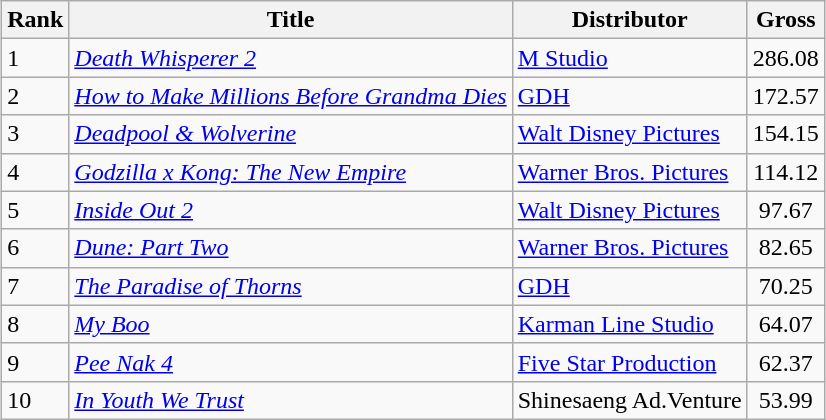<table class="wikitable sortable" style="margin:auto; margin:auto;">
<tr>
<th>Rank</th>
<th>Title</th>
<th>Distributor</th>
<th>Gross<br></th>
</tr>
<tr>
<td>1</td>
<td><em><a href='#'>Death Whisperer 2</a></em></td>
<td style="text-align:left;"><a href='#'>M Studio</a></td>
<td style="text-align:center;">286.08</td>
</tr>
<tr>
<td>2</td>
<td><em><a href='#'>How to Make Millions Before Grandma Dies</a></em></td>
<td style="text-align:left;"><a href='#'>GDH</a></td>
<td style="text-align:center;">172.57</td>
</tr>
<tr>
<td>3</td>
<td><em><a href='#'>Deadpool & Wolverine</a></em></td>
<td style="text-align:left;"><a href='#'>Walt Disney Pictures</a></td>
<td style="text-align:center;">154.15</td>
</tr>
<tr>
<td>4</td>
<td><em><a href='#'>Godzilla x Kong: The New Empire</a></em></td>
<td style="text-align:left;"><a href='#'>Warner Bros. Pictures</a></td>
<td style="text-align:center;">114.12</td>
</tr>
<tr>
<td>5</td>
<td><em><a href='#'>Inside Out 2</a></em></td>
<td style="text-align:left;"><a href='#'>Walt Disney Pictures</a></td>
<td style="text-align:center;">97.67</td>
</tr>
<tr>
<td>6</td>
<td><em><a href='#'>Dune: Part Two</a></em></td>
<td style="text-align:left;"><a href='#'>Warner Bros. Pictures</a></td>
<td style="text-align:center;">82.65</td>
</tr>
<tr>
<td>7</td>
<td><em><a href='#'>The Paradise of Thorns</a></em></td>
<td style="text-align:left;"><a href='#'>GDH</a></td>
<td style="text-align:center;">70.25</td>
</tr>
<tr>
<td>8</td>
<td><em><a href='#'>My Boo</a></em></td>
<td style="text-align:left;"><a href='#'>Karman Line Studio</a></td>
<td style="text-align:center;">64.07</td>
</tr>
<tr>
<td>9</td>
<td><em><a href='#'>Pee Nak 4</a></em></td>
<td style="text-align:left;"><a href='#'>Five Star Production</a></td>
<td style="text-align:center;">62.37</td>
</tr>
<tr>
<td>10</td>
<td><em><a href='#'>In Youth We Trust</a></em></td>
<td style="text-align:left;">Shinesaeng Ad.Venture</td>
<td style="text-align:center;">53.99</td>
</tr>
</table>
